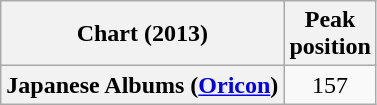<table class="wikitable sortable plainrowheaders" style="text-align:center;">
<tr>
<th>Chart (2013)</th>
<th>Peak<br>position</th>
</tr>
<tr>
<th scope="row">Japanese Albums (<a href='#'>Oricon</a>)</th>
<td style="text-align:center;">157</td>
</tr>
</table>
